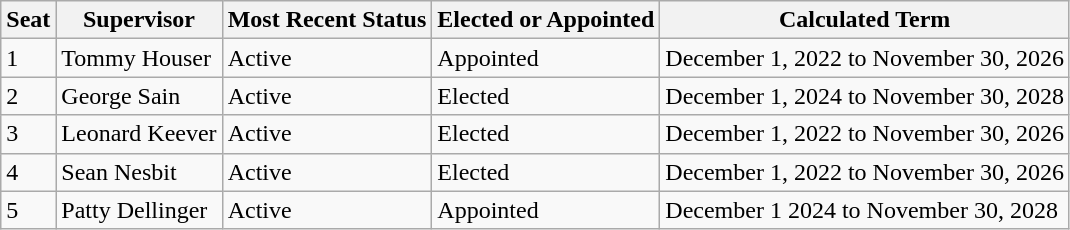<table class="wikitable">
<tr>
<th>Seat</th>
<th>Supervisor</th>
<th>Most Recent Status</th>
<th>Elected or Appointed</th>
<th>Calculated Term</th>
</tr>
<tr>
<td>1</td>
<td>Tommy Houser</td>
<td>Active</td>
<td>Appointed</td>
<td>December 1, 2022 to November 30, 2026</td>
</tr>
<tr>
<td>2</td>
<td>George Sain</td>
<td>Active</td>
<td>Elected</td>
<td>December 1, 2024 to November 30, 2028</td>
</tr>
<tr>
<td>3</td>
<td>Leonard Keever</td>
<td>Active</td>
<td>Elected</td>
<td>December 1, 2022 to November 30, 2026</td>
</tr>
<tr>
<td>4</td>
<td>Sean Nesbit</td>
<td>Active</td>
<td>Elected</td>
<td>December 1, 2022 to November 30, 2026</td>
</tr>
<tr>
<td>5</td>
<td>Patty Dellinger</td>
<td>Active</td>
<td>Appointed</td>
<td>December 1 2024 to November 30, 2028</td>
</tr>
</table>
